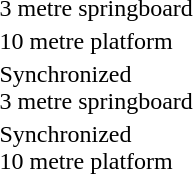<table>
<tr>
<td>3 metre springboard <br></td>
<td><strong> </strong></td>
<td></td>
<td></td>
</tr>
<tr>
<td>10 metre platform <br></td>
<td><strong></strong></td>
<td></td>
<td></td>
</tr>
<tr>
<td>Synchronized<br>3 metre springboard <br></td>
<td><strong><br></strong></td>
<td><br></td>
<td><br></td>
</tr>
<tr>
<td>Synchronized<br>10 metre platform <br></td>
<td><strong><br></strong></td>
<td><br></td>
<td><br></td>
</tr>
</table>
